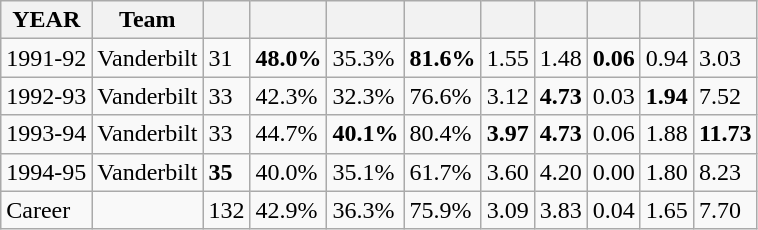<table class="wikitable">
<tr>
<th>YEAR</th>
<th>Team</th>
<th scope="col"></th>
<th scope="col"></th>
<th scope="col"></th>
<th scope="col"></th>
<th scope="col"></th>
<th scope="col"></th>
<th scope="col"></th>
<th scope="col"></th>
<th scope="col"></th>
</tr>
<tr>
<td>1991-92</td>
<td>Vanderbilt</td>
<td>31</td>
<td><strong>48.0%</strong></td>
<td>35.3%</td>
<td><strong>81.6%</strong></td>
<td>1.55</td>
<td>1.48</td>
<td><strong>0.06</strong></td>
<td>0.94</td>
<td>3.03</td>
</tr>
<tr>
<td>1992-93</td>
<td>Vanderbilt</td>
<td>33</td>
<td>42.3%</td>
<td>32.3%</td>
<td>76.6%</td>
<td>3.12</td>
<td><strong>4.73</strong></td>
<td>0.03</td>
<td><strong>1.94</strong></td>
<td>7.52</td>
</tr>
<tr>
<td>1993-94</td>
<td>Vanderbilt</td>
<td>33</td>
<td>44.7%</td>
<td><strong>40.1%</strong></td>
<td>80.4%</td>
<td><strong>3.97</strong></td>
<td><strong>4.73</strong></td>
<td>0.06</td>
<td>1.88</td>
<td><strong>11.73</strong></td>
</tr>
<tr>
<td>1994-95</td>
<td>Vanderbilt</td>
<td><strong>35</strong></td>
<td>40.0%</td>
<td>35.1%</td>
<td>61.7%</td>
<td>3.60</td>
<td>4.20</td>
<td>0.00</td>
<td>1.80</td>
<td>8.23</td>
</tr>
<tr>
<td>Career</td>
<td></td>
<td>132</td>
<td>42.9%</td>
<td>36.3%</td>
<td>75.9%</td>
<td>3.09</td>
<td>3.83</td>
<td>0.04</td>
<td>1.65</td>
<td>7.70</td>
</tr>
</table>
